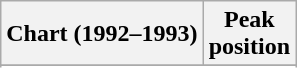<table class="wikitable sortable">
<tr>
<th align="left">Chart (1992–1993)</th>
<th align="center">Peak<br>position</th>
</tr>
<tr>
</tr>
<tr>
</tr>
</table>
